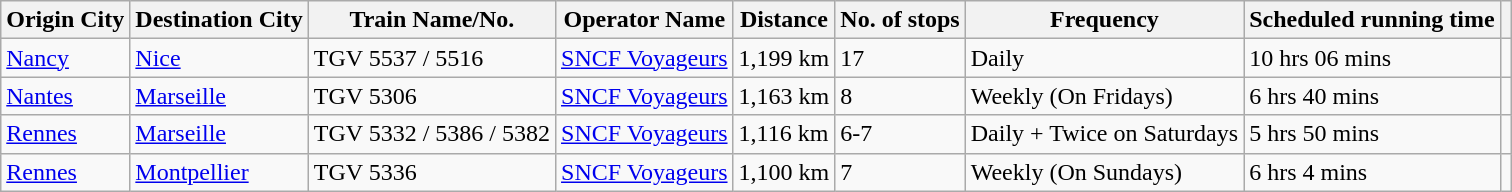<table class="wikitable sortable">
<tr>
<th>Origin City</th>
<th>Destination City</th>
<th>Train Name/No.</th>
<th>Operator Name</th>
<th>Distance</th>
<th>No. of stops</th>
<th>Frequency</th>
<th data-sort-type="number">Scheduled running time</th>
<th></th>
</tr>
<tr>
<td><a href='#'>Nancy</a></td>
<td><a href='#'>Nice</a></td>
<td>TGV 5537 / 5516</td>
<td><a href='#'>SNCF Voyageurs</a></td>
<td>1,199 km</td>
<td>17</td>
<td>Daily</td>
<td>10 hrs 06 mins</td>
<td></td>
</tr>
<tr>
<td><a href='#'>Nantes</a></td>
<td><a href='#'>Marseille</a></td>
<td>TGV 5306</td>
<td><a href='#'>SNCF Voyageurs</a></td>
<td>1,163 km</td>
<td>8</td>
<td>Weekly (On Fridays)</td>
<td>6 hrs 40 mins</td>
<td></td>
</tr>
<tr>
<td><a href='#'>Rennes</a></td>
<td><a href='#'>Marseille</a></td>
<td>TGV 5332 / 5386 / 5382</td>
<td><a href='#'>SNCF Voyageurs</a></td>
<td>1,116 km</td>
<td>6-7</td>
<td>Daily + Twice on Saturdays</td>
<td>5 hrs 50 mins</td>
<td></td>
</tr>
<tr>
<td><a href='#'>Rennes</a></td>
<td><a href='#'>Montpellier</a></td>
<td>TGV 5336</td>
<td><a href='#'>SNCF Voyageurs</a></td>
<td>1,100 km</td>
<td>7</td>
<td>Weekly (On Sundays)</td>
<td>6 hrs 4 mins</td>
<td></td>
</tr>
</table>
